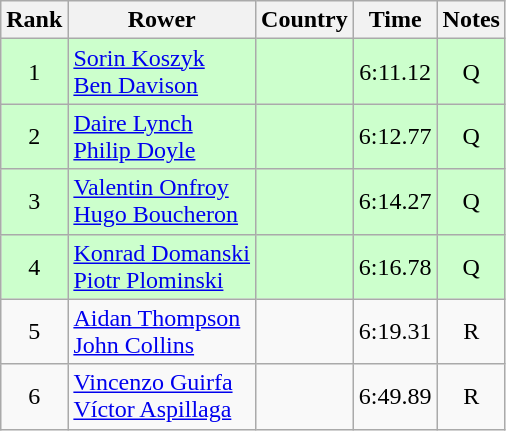<table class="wikitable" style="text-align:center">
<tr>
<th>Rank</th>
<th>Rower</th>
<th>Country</th>
<th>Time</th>
<th>Notes</th>
</tr>
<tr bgcolor=ccffcc>
<td>1</td>
<td align="left"><a href='#'>Sorin Koszyk</a><br><a href='#'>Ben Davison</a></td>
<td align="left"></td>
<td>6:11.12</td>
<td>Q</td>
</tr>
<tr bgcolor=ccffcc>
<td>2</td>
<td align="left"><a href='#'>Daire Lynch</a><br><a href='#'>Philip Doyle</a></td>
<td align="left"></td>
<td>6:12.77</td>
<td>Q</td>
</tr>
<tr bgcolor=ccffcc>
<td>3</td>
<td align="left"><a href='#'>Valentin Onfroy</a><br><a href='#'>Hugo Boucheron</a></td>
<td align="left"></td>
<td>6:14.27</td>
<td>Q</td>
</tr>
<tr bgcolor=ccffcc>
<td>4</td>
<td align="left"><a href='#'>Konrad Domanski</a><br><a href='#'>Piotr Plominski</a></td>
<td align="left"></td>
<td>6:16.78</td>
<td>Q</td>
</tr>
<tr>
<td>5</td>
<td align="left"><a href='#'>Aidan Thompson</a><br><a href='#'>John Collins</a></td>
<td align="left"></td>
<td>6:19.31</td>
<td>R</td>
</tr>
<tr>
<td>6</td>
<td align="left"><a href='#'>Vincenzo Guirfa</a><br><a href='#'>Víctor Aspillaga</a></td>
<td align="left"></td>
<td>6:49.89</td>
<td>R</td>
</tr>
</table>
